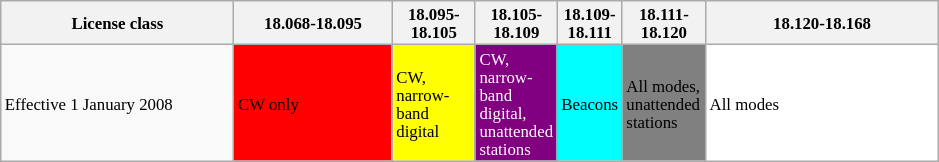<table class="wikitable" style="font-size:70%">
<tr>
<th style="width: 150px;">License class</th>
<th style="width: 100px;">18.068-18.095</th>
<th style="width: 50px;">18.095-18.105</th>
<th style="width: 20px;">18.105-18.109</th>
<th style="width: 20px;">18.109-18.111</th>
<th style="width: 50px;">18.111-18.120</th>
<th style="width: 150px;">18.120-18.168</th>
</tr>
<tr>
<td>Effective 1 January 2008</td>
<td style="background-color: red">CW only</td>
<td style="background-color: yellow">CW, narrow-band digital</td>
<td style="background: purple; color: white">CW, narrow-band digital, unattended stations</td>
<td style="background-color: cyan">Beacons</td>
<td style="background-color: grey">All modes, unattended stations</td>
<td style="background-color: white">All modes</td>
</tr>
</table>
